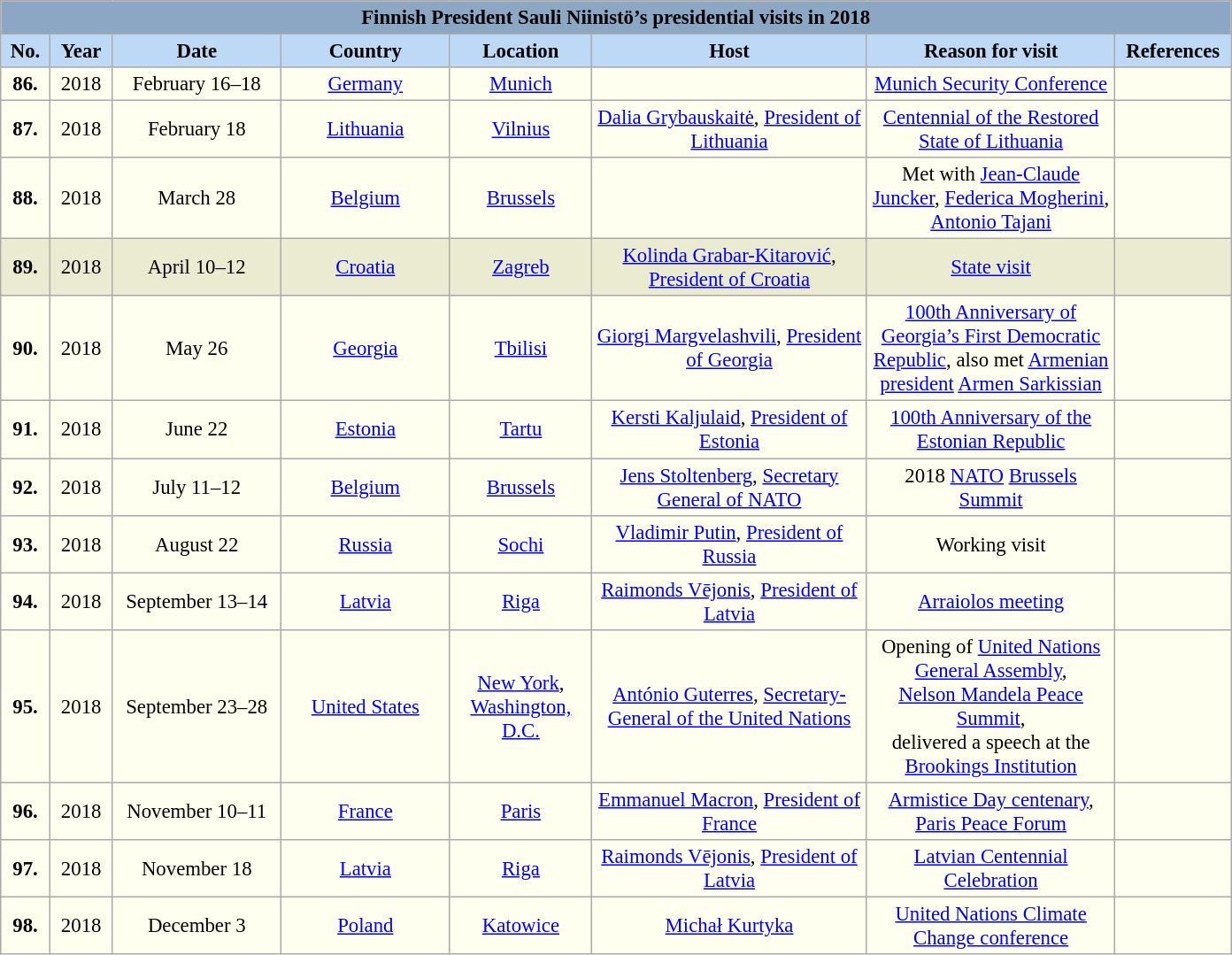<table class="wikitable" style="font-size:95%; text-align:center; background:#FFFFF0">
<tr>
<td colspan="8" style="background:#8CA7C4;"><strong>Finnish President Sauli Niinistö’s presidential visits in 2018</strong></td>
</tr>
<tr>
<th width=30 style=background:#BED9F6>No.</th>
<th width=40 style=background:#BED9F6>Year</th>
<th width=120 style=background:#BED9F6>Date</th>
<th width=120 style=background:#BED9F6>Country</th>
<th width=100 style=background:#BED9F6>Location</th>
<th width=200 style=background:#BED9F6>Host</th>
<th width=180 style=background:#BED9F6>Reason for visit</th>
<th width=80 style=background:#BED9F6>References</th>
</tr>
<tr>
<td><strong>86.</strong></td>
<td>2018</td>
<td>February 16–18</td>
<td> <a href='#'>Germany</a></td>
<td><a href='#'>Munich</a></td>
<td></td>
<td><a href='#'>Munich Security Conference</a></td>
<td></td>
</tr>
<tr>
<td><strong>87.</strong></td>
<td>2018</td>
<td>February 18</td>
<td> <a href='#'>Lithuania</a></td>
<td><a href='#'>Vilnius</a></td>
<td><a href='#'>Dalia Grybauskaitė</a>, <a href='#'>President of Lithuania</a></td>
<td><a href='#'>Centennial of the Restored State of Lithuania</a></td>
<td></td>
</tr>
<tr>
<td><strong>88.</strong></td>
<td>2018</td>
<td>March 28</td>
<td> <a href='#'>Belgium</a></td>
<td><a href='#'>Brussels</a></td>
<td></td>
<td>Met with <a href='#'>Jean-Claude Juncker</a>, <a href='#'>Federica Mogherini</a>, <a href='#'>Antonio Tajani</a></td>
<td></td>
</tr>
<tr style="background:#EBEBD2;">
<td><strong>89.</strong></td>
<td>2018</td>
<td>April 10–12</td>
<td> <a href='#'>Croatia</a></td>
<td><a href='#'>Zagreb</a></td>
<td><a href='#'>Kolinda Grabar-Kitarović</a>, <a href='#'>President of Croatia</a></td>
<td><a href='#'>State visit</a></td>
<td></td>
</tr>
<tr>
<td><strong>90.</strong></td>
<td>2018</td>
<td>May 26</td>
<td> <a href='#'>Georgia</a></td>
<td><a href='#'>Tbilisi</a></td>
<td><a href='#'>Giorgi Margvelashvili</a>, <a href='#'>President of Georgia</a></td>
<td><a href='#'>100th Anniversary of Georgia’s First Democratic Republic</a>, also met <a href='#'>Armenian president</a> <a href='#'>Armen Sarkissian</a></td>
<td></td>
</tr>
<tr>
<td><strong>91.</strong></td>
<td>2018</td>
<td>June 22</td>
<td> <a href='#'>Estonia</a></td>
<td><a href='#'>Tartu</a></td>
<td><a href='#'>Kersti Kaljulaid</a>, <a href='#'>President of Estonia</a></td>
<td><a href='#'>100th Anniversary of the Estonian Republic</a></td>
<td></td>
</tr>
<tr>
<td><strong>92.</strong></td>
<td>2018</td>
<td>July 11–12</td>
<td> <a href='#'>Belgium</a></td>
<td><a href='#'>Brussels</a></td>
<td><a href='#'>Jens Stoltenberg</a>, <a href='#'>Secretary General of NATO</a></td>
<td>2018 <a href='#'>NATO</a> <a href='#'>Brussels Summit</a></td>
<td></td>
</tr>
<tr>
<td><strong>93.</strong></td>
<td>2018</td>
<td>August 22</td>
<td> <a href='#'>Russia</a></td>
<td><a href='#'>Sochi</a></td>
<td><a href='#'>Vladimir Putin</a>, <a href='#'>President of Russia</a></td>
<td>Working visit</td>
<td></td>
</tr>
<tr>
<td><strong>94.</strong></td>
<td>2018</td>
<td>September 13–14</td>
<td> <a href='#'>Latvia</a></td>
<td><a href='#'>Riga</a></td>
<td><a href='#'>Raimonds Vējonis</a>, <a href='#'>President of Latvia</a></td>
<td><a href='#'>Arraiolos meeting</a></td>
<td></td>
</tr>
<tr>
<td><strong>95.</strong></td>
<td>2018</td>
<td>September 23–28</td>
<td> <a href='#'>United States</a></td>
<td><a href='#'>New York</a>, <a href='#'>Washington, D.C.</a></td>
<td><a href='#'>António Guterres</a>, <a href='#'>Secretary-General of the United Nations</a></td>
<td>Opening of <a href='#'>United Nations General Assembly</a>,<br><a href='#'>Nelson Mandela Peace Summit</a>,<br>delivered a speech at the <a href='#'>Brookings Institution</a></td>
<td></td>
</tr>
<tr>
<td><strong>96.</strong></td>
<td>2018</td>
<td>November 10–11</td>
<td> <a href='#'>France</a></td>
<td><a href='#'>Paris</a></td>
<td><a href='#'>Emmanuel Macron</a>, <a href='#'>President of France</a></td>
<td><a href='#'>Armistice Day centenary</a>,<br><a href='#'>Paris Peace Forum</a></td>
<td></td>
</tr>
<tr>
<td><strong>97.</strong></td>
<td>2018</td>
<td>November 18</td>
<td> <a href='#'>Latvia</a></td>
<td><a href='#'>Riga</a></td>
<td><a href='#'>Raimonds Vējonis</a>, <a href='#'>President of Latvia</a></td>
<td><a href='#'>Latvian Centennial Celebration</a></td>
<td></td>
</tr>
<tr>
<td><strong>98.</strong></td>
<td>2018</td>
<td>December 3</td>
<td> <a href='#'>Poland</a></td>
<td><a href='#'>Katowice</a></td>
<td><a href='#'>Michał Kurtyka</a></td>
<td><a href='#'>United Nations Climate Change conference</a></td>
<td></td>
</tr>
</table>
